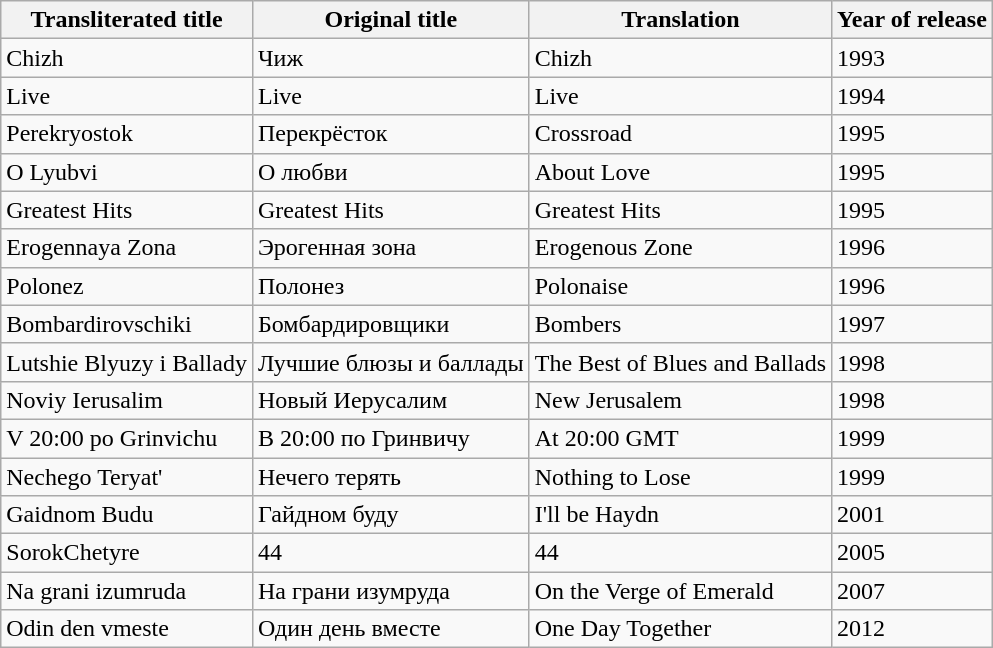<table class="wikitable">
<tr>
<th>Transliterated title</th>
<th>Original title</th>
<th>Translation</th>
<th>Year of release</th>
</tr>
<tr>
<td>Chizh</td>
<td>Чиж</td>
<td>Chizh</td>
<td>1993</td>
</tr>
<tr>
<td>Live</td>
<td>Live</td>
<td>Live</td>
<td>1994</td>
</tr>
<tr>
<td>Perekryostok</td>
<td>Перекрёсток</td>
<td>Crossroad</td>
<td>1995</td>
</tr>
<tr>
<td>O Lyubvi</td>
<td>О любви</td>
<td>About Love</td>
<td>1995</td>
</tr>
<tr>
<td>Greatest Hits</td>
<td>Greatest Hits</td>
<td>Greatest Hits</td>
<td>1995</td>
</tr>
<tr>
<td>Erogennaya Zona</td>
<td>Эрогенная зона</td>
<td>Erogenous Zone</td>
<td>1996</td>
</tr>
<tr>
<td>Polonez</td>
<td>Полонез</td>
<td>Polonaise</td>
<td>1996</td>
</tr>
<tr>
<td>Bombardirovschiki</td>
<td>Бомбардировщики</td>
<td>Bombers</td>
<td>1997</td>
</tr>
<tr>
<td>Lutshie Blyuzy i Ballady</td>
<td>Лучшие блюзы и баллады</td>
<td>The Best of Blues and Ballads</td>
<td>1998</td>
</tr>
<tr>
<td>Noviy Ierusalim</td>
<td>Новый Иерусалим</td>
<td>New Jerusalem</td>
<td>1998</td>
</tr>
<tr>
<td>V 20:00 po Grinvichu</td>
<td>В 20:00 по Гринвичу</td>
<td>At 20:00 GMT</td>
<td>1999</td>
</tr>
<tr>
<td>Nechego Teryat'</td>
<td>Нечего терять</td>
<td>Nothing to Lose</td>
<td>1999</td>
</tr>
<tr>
<td>Gaidnom Budu</td>
<td>Гайдном буду</td>
<td>I'll be Haydn</td>
<td>2001</td>
</tr>
<tr>
<td>SorokChetyre</td>
<td>44</td>
<td>44</td>
<td>2005</td>
</tr>
<tr>
<td>Na grani izumruda</td>
<td>На грани изумруда</td>
<td>On the Verge of Emerald</td>
<td>2007</td>
</tr>
<tr>
<td>Odin den vmeste</td>
<td>Один день вместе</td>
<td>One Day Together</td>
<td>2012</td>
</tr>
</table>
